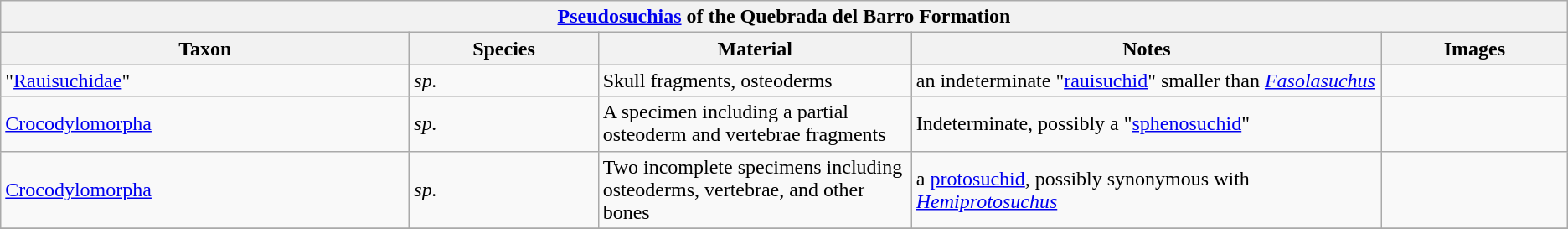<table class="wikitable" align="center">
<tr>
<th colspan="7" align="center"><strong><a href='#'>Pseudosuchias</a> of the Quebrada del Barro Formation</strong></th>
</tr>
<tr>
<th>Taxon</th>
<th>Species</th>
<th width="20%">Material</th>
<th width="30%">Notes</th>
<th>Images</th>
</tr>
<tr>
<td>"<a href='#'>Rauisuchidae</a>"</td>
<td><em>sp.</em></td>
<td>Skull fragments, osteoderms</td>
<td>an indeterminate "<a href='#'>rauisuchid</a>" smaller than <em><a href='#'>Fasolasuchus</a></em></td>
<td></td>
</tr>
<tr>
<td><a href='#'>Crocodylomorpha</a></td>
<td><em>sp.</em></td>
<td>A specimen including a partial osteoderm and vertebrae fragments</td>
<td>Indeterminate, possibly a "<a href='#'>sphenosuchid</a>"</td>
<td></td>
</tr>
<tr>
<td><a href='#'>Crocodylomorpha</a></td>
<td><em>sp.</em></td>
<td>Two incomplete specimens including osteoderms, vertebrae, and other bones</td>
<td>a <a href='#'>protosuchid</a>, possibly synonymous with <em><a href='#'>Hemiprotosuchus</a></em></td>
<td></td>
</tr>
<tr>
</tr>
</table>
